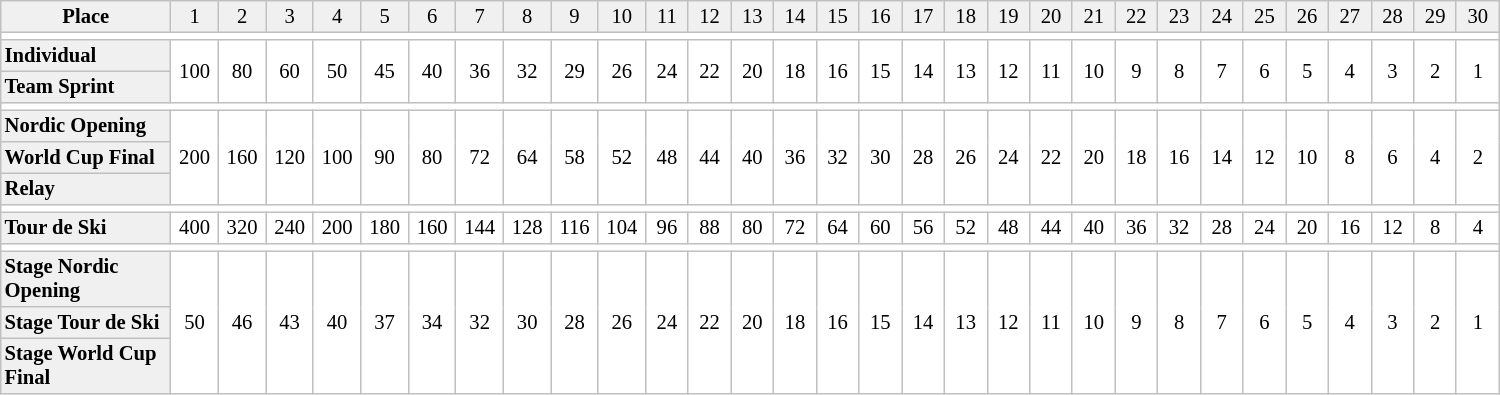<table border="1" cellpadding="2" cellspacing="0" style="border:1px solid #C0C0C0; border-collapse:collapse; font-size:86%; margin-top:1em; text-align:center" width="1000">
<tr bgcolor="#F0F0F0">
<td width=150><strong>Place</strong></td>
<td width=32>1</td>
<td width=32>2</td>
<td width=32>3</td>
<td width=32>4</td>
<td width=32>5</td>
<td width=32>6</td>
<td width=32>7</td>
<td width=32>8</td>
<td width=32>9</td>
<td width=32>10</td>
<td width=32>11</td>
<td width=32>12</td>
<td width=32>13</td>
<td width=32>14</td>
<td width=32>15</td>
<td width=32>16</td>
<td width=32>17</td>
<td width=32>18</td>
<td width=32>19</td>
<td width=32>20</td>
<td width=32>21</td>
<td width=32>22</td>
<td width=32>23</td>
<td width=32>24</td>
<td width=32>25</td>
<td width=32>26</td>
<td width=32>27</td>
<td width=32>28</td>
<td width=32>29</td>
<td width=32>30</td>
</tr>
<tr>
<td colspan=31></td>
</tr>
<tr>
<td bgcolor="#F0F0F0" align=left><strong>Individual</strong></td>
<td rowspan=2>100</td>
<td rowspan=2>80</td>
<td rowspan=2>60</td>
<td rowspan=2>50</td>
<td rowspan=2>45</td>
<td rowspan=2>40</td>
<td rowspan=2>36</td>
<td rowspan=2>32</td>
<td rowspan=2>29</td>
<td rowspan=2>26</td>
<td rowspan=2>24</td>
<td rowspan=2>22</td>
<td rowspan=2>20</td>
<td rowspan=2>18</td>
<td rowspan=2>16</td>
<td rowspan=2>15</td>
<td rowspan=2>14</td>
<td rowspan=2>13</td>
<td rowspan=2>12</td>
<td rowspan=2>11</td>
<td rowspan=2>10</td>
<td rowspan=2>9</td>
<td rowspan=2>8</td>
<td rowspan=2>7</td>
<td rowspan=2>6</td>
<td rowspan=2>5</td>
<td rowspan=2>4</td>
<td rowspan=2>3</td>
<td rowspan=2>2</td>
<td rowspan=2>1</td>
</tr>
<tr>
<td bgcolor="#F0F0F0" align=left><strong>Team Sprint</strong></td>
</tr>
<tr>
<td colspan=31></td>
</tr>
<tr>
<td bgcolor="#F0F0F0" align=left><strong>Nordic Opening</strong></td>
<td rowspan=3>200</td>
<td rowspan=3>160</td>
<td rowspan=3>120</td>
<td rowspan=3>100</td>
<td rowspan=3>90</td>
<td rowspan=3>80</td>
<td rowspan=3>72</td>
<td rowspan=3>64</td>
<td rowspan=3>58</td>
<td rowspan=3>52</td>
<td rowspan=3>48</td>
<td rowspan=3>44</td>
<td rowspan=3>40</td>
<td rowspan=3>36</td>
<td rowspan=3>32</td>
<td rowspan=3>30</td>
<td rowspan=3>28</td>
<td rowspan=3>26</td>
<td rowspan=3>24</td>
<td rowspan=3>22</td>
<td rowspan=3>20</td>
<td rowspan=3>18</td>
<td rowspan=3>16</td>
<td rowspan=3>14</td>
<td rowspan=3>12</td>
<td rowspan=3>10</td>
<td rowspan=3>8</td>
<td rowspan=3>6</td>
<td rowspan=3>4</td>
<td rowspan=3>2</td>
</tr>
<tr>
<td bgcolor="#F0F0F0" align=left><strong>World Cup Final</strong></td>
</tr>
<tr>
<td bgcolor="#F0F0F0" align=left><strong>Relay</strong></td>
</tr>
<tr>
<td colspan=31></td>
</tr>
<tr>
<td bgcolor="#F0F0F0" align=left><strong>Tour de Ski</strong></td>
<td>400</td>
<td>320</td>
<td>240</td>
<td>200</td>
<td>180</td>
<td>160</td>
<td>144</td>
<td>128</td>
<td>116</td>
<td>104</td>
<td>96</td>
<td>88</td>
<td>80</td>
<td>72</td>
<td>64</td>
<td>60</td>
<td>56</td>
<td>52</td>
<td>48</td>
<td>44</td>
<td>40</td>
<td>36</td>
<td>32</td>
<td>28</td>
<td>24</td>
<td>20</td>
<td>16</td>
<td>12</td>
<td>8</td>
<td>4</td>
</tr>
<tr>
<td colspan=31></td>
</tr>
<tr>
<td bgcolor="#F0F0F0" align=left><strong>Stage Nordic Opening</strong></td>
<td rowspan=3>50</td>
<td rowspan=3>46</td>
<td rowspan=3>43</td>
<td rowspan=3>40</td>
<td rowspan=3>37</td>
<td rowspan=3>34</td>
<td rowspan=3>32</td>
<td rowspan=3>30</td>
<td rowspan=3>28</td>
<td rowspan=3>26</td>
<td rowspan=3>24</td>
<td rowspan=3>22</td>
<td rowspan=3>20</td>
<td rowspan=3>18</td>
<td rowspan=3>16</td>
<td rowspan=3>15</td>
<td rowspan=3>14</td>
<td rowspan=3>13</td>
<td rowspan=3>12</td>
<td rowspan=3>11</td>
<td rowspan=3>10</td>
<td rowspan=3>9</td>
<td rowspan=3>8</td>
<td rowspan=3>7</td>
<td rowspan=3>6</td>
<td rowspan=3>5</td>
<td rowspan=3>4</td>
<td rowspan=3>3</td>
<td rowspan=3>2</td>
<td rowspan=3>1</td>
</tr>
<tr>
<td bgcolor="#F0F0F0" align=left><strong>Stage Tour de Ski</strong></td>
</tr>
<tr>
<td bgcolor="#F0F0F0" align=left><strong>Stage World Cup Final</strong></td>
</tr>
</table>
